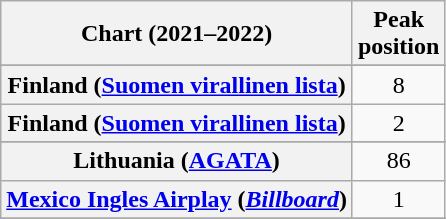<table class="wikitable sortable plainrowheaders" style="text-align:center">
<tr>
<th scope="col">Chart (2021–2022)</th>
<th scope="col">Peak<br>position</th>
</tr>
<tr>
</tr>
<tr>
</tr>
<tr>
</tr>
<tr>
</tr>
<tr>
</tr>
<tr>
<th scope="row">Finland (<a href='#'>Suomen virallinen lista</a>)</th>
<td>8</td>
</tr>
<tr>
<th scope="row">Finland (<a href='#'>Suomen virallinen lista</a>)<br></th>
<td>2</td>
</tr>
<tr>
</tr>
<tr>
</tr>
<tr>
<th scope="row">Lithuania (<a href='#'>AGATA</a>)</th>
<td>86</td>
</tr>
<tr>
<th scope="row"><a href='#'>Mexico Ingles Airplay</a> (<em><a href='#'>Billboard</a></em>)</th>
<td>1</td>
</tr>
<tr>
</tr>
<tr>
</tr>
<tr>
</tr>
<tr>
</tr>
<tr>
</tr>
<tr>
</tr>
</table>
